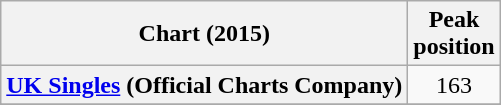<table class="wikitable sortable plainrowheaders" style="text-align:center">
<tr>
<th scope="col">Chart (2015)</th>
<th scope="col">Peak<br>position</th>
</tr>
<tr>
<th scope="row"><a href='#'>UK Singles</a> (Official Charts Company)</th>
<td>163</td>
</tr>
<tr>
</tr>
<tr>
</tr>
<tr>
</tr>
</table>
